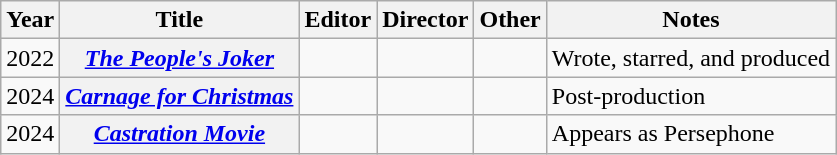<table class="wikitable sortable plainrowheaders">
<tr>
<th scope="col">Year</th>
<th scope="col">Title</th>
<th scope="col">Editor</th>
<th scope="col">Director</th>
<th scope="col">Other</th>
<th scope="col">Notes</th>
</tr>
<tr>
<td>2022</td>
<th scope="row"><em><a href='#'>The People's Joker</a></em></th>
<td></td>
<td></td>
<td></td>
<td>Wrote, starred, and produced</td>
</tr>
<tr>
<td>2024</td>
<th scope="row"><em><a href='#'>Carnage for Christmas</a></em></th>
<td></td>
<td></td>
<td></td>
<td>Post-production</td>
</tr>
<tr>
<td>2024</td>
<th scope="row"><em><a href='#'>Castration Movie</a></em></th>
<td></td>
<td></td>
<td></td>
<td>Appears as Persephone</td>
</tr>
</table>
